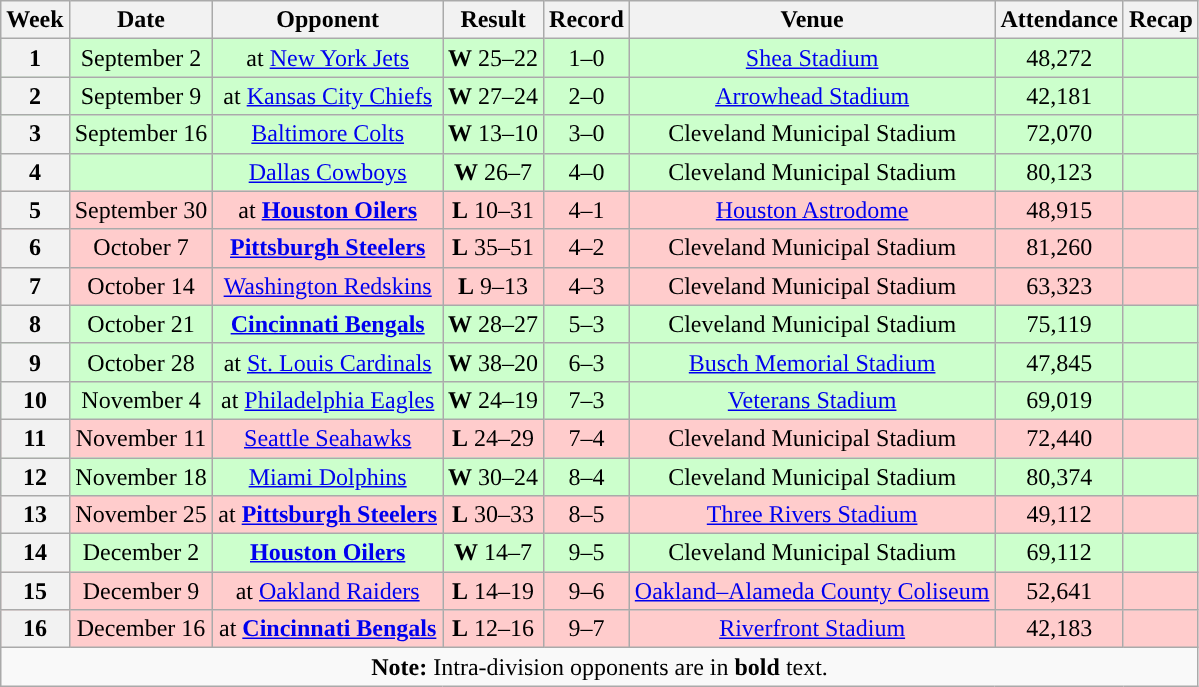<table class="wikitable" style="text-align:center">
<tr>
<th>Week</th>
<th>Date</th>
<th>Opponent</th>
<th>Result</th>
<th>Record</th>
<th>Venue</th>
<th>Attendance</th>
<th>Recap</th>
</tr>
<tr style="background:#cfc">
<th>1</th>
<td>September 2</td>
<td>at <a href='#'>New York Jets</a></td>
<td><strong>W</strong> 25–22 </td>
<td>1–0</td>
<td><a href='#'>Shea Stadium</a></td>
<td>48,272</td>
<td></td>
</tr>
<tr style="background:#cfc">
<th>2</th>
<td>September 9</td>
<td>at <a href='#'>Kansas City Chiefs</a></td>
<td><strong>W</strong> 27–24</td>
<td>2–0</td>
<td><a href='#'>Arrowhead Stadium</a></td>
<td>42,181</td>
<td></td>
</tr>
<tr style="background:#cfc">
<th>3</th>
<td>September 16</td>
<td><a href='#'>Baltimore Colts</a></td>
<td><strong>W</strong> 13–10</td>
<td>3–0</td>
<td>Cleveland Municipal Stadium</td>
<td>72,070</td>
<td></td>
</tr>
<tr style="background:#cfc">
<th>4</th>
<td></td>
<td><a href='#'>Dallas Cowboys</a></td>
<td><strong>W</strong> 26–7</td>
<td>4–0</td>
<td>Cleveland Municipal Stadium</td>
<td>80,123</td>
<td></td>
</tr>
<tr style="background:#fcc">
<th>5</th>
<td>September 30</td>
<td>at <strong><a href='#'>Houston Oilers</a></strong></td>
<td><strong>L</strong> 10–31</td>
<td>4–1</td>
<td><a href='#'>Houston Astrodome</a></td>
<td>48,915</td>
<td></td>
</tr>
<tr style="background:#fcc">
<th>6</th>
<td>October 7</td>
<td><strong><a href='#'>Pittsburgh Steelers</a></strong></td>
<td><strong>L</strong> 35–51</td>
<td>4–2</td>
<td>Cleveland Municipal Stadium</td>
<td>81,260</td>
<td></td>
</tr>
<tr style="background:#fcc">
<th>7</th>
<td>October 14</td>
<td><a href='#'>Washington Redskins</a></td>
<td><strong>L</strong> 9–13</td>
<td>4–3</td>
<td>Cleveland Municipal Stadium</td>
<td>63,323</td>
<td></td>
</tr>
<tr style="background:#cfc">
<th>8</th>
<td>October 21</td>
<td><strong><a href='#'>Cincinnati Bengals</a></strong></td>
<td><strong>W</strong> 28–27</td>
<td>5–3</td>
<td>Cleveland Municipal Stadium</td>
<td>75,119</td>
<td></td>
</tr>
<tr style="background:#cfc">
<th>9</th>
<td>October 28</td>
<td>at <a href='#'>St. Louis Cardinals</a></td>
<td><strong>W</strong> 38–20</td>
<td>6–3</td>
<td><a href='#'>Busch Memorial Stadium</a></td>
<td>47,845</td>
<td></td>
</tr>
<tr style="background:#cfc">
<th>10</th>
<td>November 4</td>
<td>at <a href='#'>Philadelphia Eagles</a></td>
<td><strong>W</strong> 24–19</td>
<td>7–3</td>
<td><a href='#'>Veterans Stadium</a></td>
<td>69,019</td>
<td></td>
</tr>
<tr style="background:#fcc">
<th>11</th>
<td>November 11</td>
<td><a href='#'>Seattle Seahawks</a></td>
<td><strong>L</strong> 24–29</td>
<td>7–4</td>
<td>Cleveland Municipal Stadium</td>
<td>72,440</td>
<td></td>
</tr>
<tr style="background:#cfc">
<th>12</th>
<td>November 18</td>
<td><a href='#'>Miami Dolphins</a></td>
<td><strong>W</strong> 30–24 </td>
<td>8–4</td>
<td>Cleveland Municipal Stadium</td>
<td>80,374</td>
<td></td>
</tr>
<tr style="background:#fcc">
<th>13</th>
<td>November 25</td>
<td>at <strong><a href='#'>Pittsburgh Steelers</a></strong></td>
<td><strong>L</strong> 30–33 </td>
<td>8–5</td>
<td><a href='#'>Three Rivers Stadium</a></td>
<td>49,112</td>
<td></td>
</tr>
<tr style="background:#cfc">
<th>14</th>
<td>December 2</td>
<td><strong><a href='#'>Houston Oilers</a></strong></td>
<td><strong>W</strong> 14–7</td>
<td>9–5</td>
<td>Cleveland Municipal Stadium</td>
<td>69,112</td>
<td></td>
</tr>
<tr style="background:#fcc">
<th>15</th>
<td>December 9</td>
<td>at <a href='#'>Oakland Raiders</a></td>
<td><strong>L</strong> 14–19</td>
<td>9–6</td>
<td><a href='#'>Oakland–Alameda County Coliseum</a></td>
<td>52,641</td>
<td></td>
</tr>
<tr style="background:#fcc">
<th>16</th>
<td>December 16</td>
<td>at <strong><a href='#'>Cincinnati Bengals</a></strong></td>
<td><strong>L</strong> 12–16</td>
<td>9–7</td>
<td><a href='#'>Riverfront Stadium</a></td>
<td>42,183</td>
<td></td>
</tr>
<tr>
<td colspan="8"><strong>Note:</strong> Intra-division opponents are in <strong>bold</strong> text.</td>
</tr>
</table>
